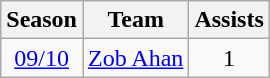<table class="wikitable" style="text-align: center;">
<tr>
<th>Season</th>
<th>Team</th>
<th>Assists</th>
</tr>
<tr>
<td><a href='#'>09/10</a></td>
<td align="left"><a href='#'>Zob Ahan</a></td>
<td>1</td>
</tr>
</table>
